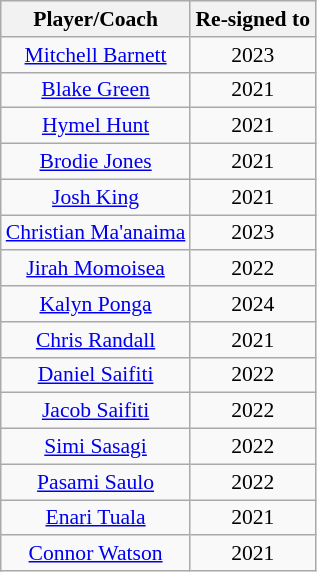<table class="wikitable sortable" style="text-align: center; font-size:90%">
<tr style="background:#efefef;">
<th>Player/Coach</th>
<th>Re-signed to</th>
</tr>
<tr>
<td><a href='#'>Mitchell Barnett</a></td>
<td>2023</td>
</tr>
<tr>
<td><a href='#'>Blake Green</a></td>
<td>2021</td>
</tr>
<tr>
<td><a href='#'>Hymel Hunt</a></td>
<td>2021</td>
</tr>
<tr>
<td><a href='#'>Brodie Jones</a></td>
<td>2021</td>
</tr>
<tr>
<td><a href='#'>Josh King</a></td>
<td>2021</td>
</tr>
<tr>
<td><a href='#'>Christian Ma'anaima</a></td>
<td>2023</td>
</tr>
<tr>
<td><a href='#'>Jirah Momoisea</a></td>
<td>2022</td>
</tr>
<tr>
<td><a href='#'>Kalyn Ponga</a></td>
<td>2024</td>
</tr>
<tr>
<td><a href='#'>Chris Randall</a></td>
<td>2021</td>
</tr>
<tr>
<td><a href='#'>Daniel Saifiti</a></td>
<td>2022</td>
</tr>
<tr>
<td><a href='#'>Jacob Saifiti</a></td>
<td>2022</td>
</tr>
<tr>
<td><a href='#'>Simi Sasagi</a></td>
<td>2022</td>
</tr>
<tr>
<td><a href='#'>Pasami Saulo</a></td>
<td>2022</td>
</tr>
<tr>
<td><a href='#'>Enari Tuala</a></td>
<td>2021</td>
</tr>
<tr>
<td><a href='#'>Connor Watson</a></td>
<td>2021</td>
</tr>
</table>
